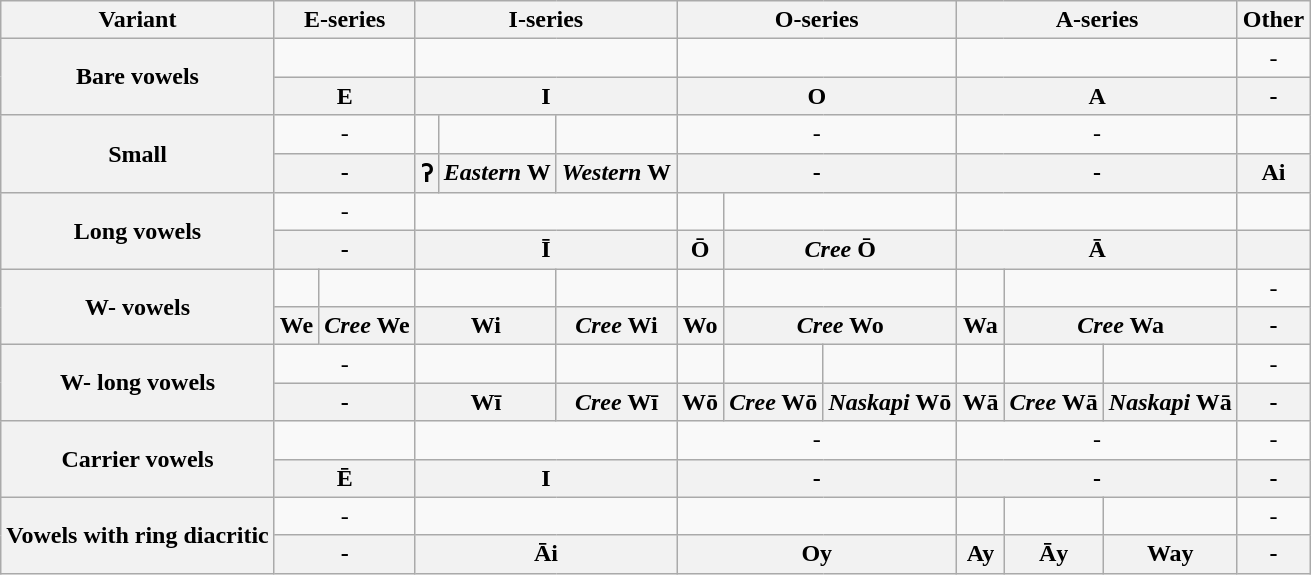<table class=wikitable style="align:center;">
<tr>
<th>Variant</th>
<th colspan=2>E-series</th>
<th colspan=3>I-series</th>
<th colspan=3>O-series</th>
<th colspan=3>A-series</th>
<th>Other</th>
</tr>
<tr align="center">
<th rowspan=2>Bare vowels</th>
<td colspan=2></td>
<td colspan=3></td>
<td colspan=3></td>
<td colspan=3></td>
<td>-</td>
</tr>
<tr>
<th colspan=2>E</th>
<th colspan=3>I</th>
<th colspan=3>O</th>
<th colspan=3>A</th>
<th>-</th>
</tr>
<tr align="center">
<th rowspan=2>Small</th>
<td colspan=2>-</td>
<td></td>
<td></td>
<td></td>
<td colspan=3>-</td>
<td colspan=3>-</td>
<td></td>
</tr>
<tr>
<th colspan=2>-</th>
<th>ʔ</th>
<th><em>Eastern</em> W</th>
<th><em>Western</em> W</th>
<th colspan=3>-</th>
<th colspan=3>-</th>
<th>Ai</th>
</tr>
<tr align="center">
<th rowspan=2>Long vowels</th>
<td colspan=2>-</td>
<td colspan=3></td>
<td></td>
<td colspan=2></td>
<td colspan=3></td>
<td></td>
</tr>
<tr>
<th colspan=2>-</th>
<th colspan=3>Ī</th>
<th>Ō</th>
<th colspan=2><em>Cree</em> Ō</th>
<th colspan=3>Ā</th>
<th></th>
</tr>
<tr align="center">
<th rowspan=2>W- vowels</th>
<td></td>
<td></td>
<td colspan=2></td>
<td></td>
<td></td>
<td colspan=2></td>
<td></td>
<td colspan=2></td>
<td>-</td>
</tr>
<tr>
<th>We</th>
<th><em>Cree</em> We</th>
<th colspan=2>Wi</th>
<th><em>Cree</em> Wi</th>
<th>Wo</th>
<th colspan=2><em>Cree</em> Wo</th>
<th>Wa</th>
<th colspan=2><em>Cree</em> Wa</th>
<th>-</th>
</tr>
<tr align="center">
<th rowspan=2>W- long vowels</th>
<td colspan=2>-</td>
<td colspan=2></td>
<td></td>
<td></td>
<td></td>
<td></td>
<td></td>
<td></td>
<td></td>
<td>-</td>
</tr>
<tr>
<th colspan=2>-</th>
<th colspan=2>Wī</th>
<th><em>Cree</em> Wī</th>
<th>Wō</th>
<th><em>Cree</em> Wō</th>
<th><em>Naskapi</em> Wō</th>
<th>Wā</th>
<th><em>Cree</em> Wā</th>
<th><em>Naskapi</em> Wā</th>
<th>-</th>
</tr>
<tr align="center">
<th rowspan=2>Carrier vowels</th>
<td colspan=2></td>
<td colspan=3></td>
<td colspan=3>-</td>
<td colspan=3>-</td>
<td>-</td>
</tr>
<tr>
<th colspan=2>Ē</th>
<th colspan=3>I</th>
<th colspan=3>-</th>
<th colspan=3>-</th>
<th>-</th>
</tr>
<tr align="center">
<th rowspan=2>Vowels with ring diacritic</th>
<td colspan=2>-</td>
<td colspan=3></td>
<td colspan=3></td>
<td></td>
<td></td>
<td></td>
<td>-</td>
</tr>
<tr>
<th colspan=2>-</th>
<th colspan=3>Āi</th>
<th colspan=3>Oy</th>
<th>Ay</th>
<th>Āy</th>
<th>Way</th>
<th>-</th>
</tr>
</table>
